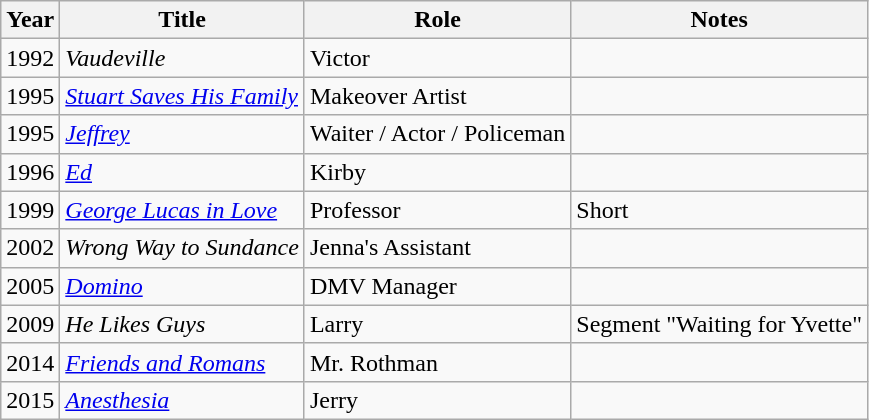<table class="wikitable">
<tr>
<th>Year</th>
<th>Title</th>
<th>Role</th>
<th>Notes</th>
</tr>
<tr>
<td>1992</td>
<td><em>Vaudeville</em></td>
<td>Victor</td>
<td></td>
</tr>
<tr>
<td>1995</td>
<td><em><a href='#'>Stuart Saves His Family</a></em></td>
<td>Makeover Artist</td>
<td></td>
</tr>
<tr>
<td>1995</td>
<td><a href='#'><em>Jeffrey</em></a></td>
<td>Waiter / Actor / Policeman</td>
<td></td>
</tr>
<tr>
<td>1996</td>
<td><a href='#'><em>Ed</em></a></td>
<td>Kirby</td>
<td></td>
</tr>
<tr>
<td>1999</td>
<td><em><a href='#'>George Lucas in Love</a></em></td>
<td>Professor</td>
<td>Short</td>
</tr>
<tr>
<td>2002</td>
<td><em>Wrong Way to Sundance</em></td>
<td>Jenna's Assistant</td>
<td></td>
</tr>
<tr>
<td>2005</td>
<td><a href='#'><em>Domino</em></a></td>
<td>DMV Manager</td>
<td></td>
</tr>
<tr>
<td>2009</td>
<td><em>He Likes Guys</em></td>
<td>Larry</td>
<td>Segment "Waiting for Yvette"</td>
</tr>
<tr>
<td>2014</td>
<td><em><a href='#'>Friends and Romans</a></em></td>
<td>Mr. Rothman</td>
<td></td>
</tr>
<tr>
<td>2015</td>
<td><a href='#'><em>Anesthesia</em></a></td>
<td>Jerry</td>
<td></td>
</tr>
</table>
